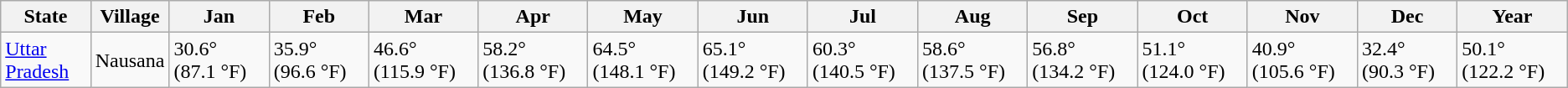<table class="wikitable sortable">
<tr>
<th>State</th>
<th>Village</th>
<th>Jan</th>
<th>Feb</th>
<th>Mar</th>
<th>Apr</th>
<th>May</th>
<th>Jun</th>
<th>Jul</th>
<th>Aug</th>
<th>Sep</th>
<th>Oct</th>
<th>Nov</th>
<th>Dec</th>
<th>Year</th>
</tr>
<tr>
<td><a href='#'>Uttar Pradesh</a></td>
<td>Nausana</td>
<td>30.6° (87.1 °F)</td>
<td>35.9° (96.6 °F)</td>
<td>46.6° (115.9 °F)</td>
<td>58.2° (136.8 °F)</td>
<td>64.5° (148.1 °F)</td>
<td>65.1° (149.2 °F)</td>
<td>60.3° (140.5 °F)</td>
<td>58.6° (137.5 °F)</td>
<td>56.8° (134.2 °F)</td>
<td>51.1° (124.0 °F)</td>
<td>40.9° (105.6 °F)</td>
<td>32.4° (90.3 °F)</td>
<td>50.1° (122.2 °F)</td>
</tr>
</table>
